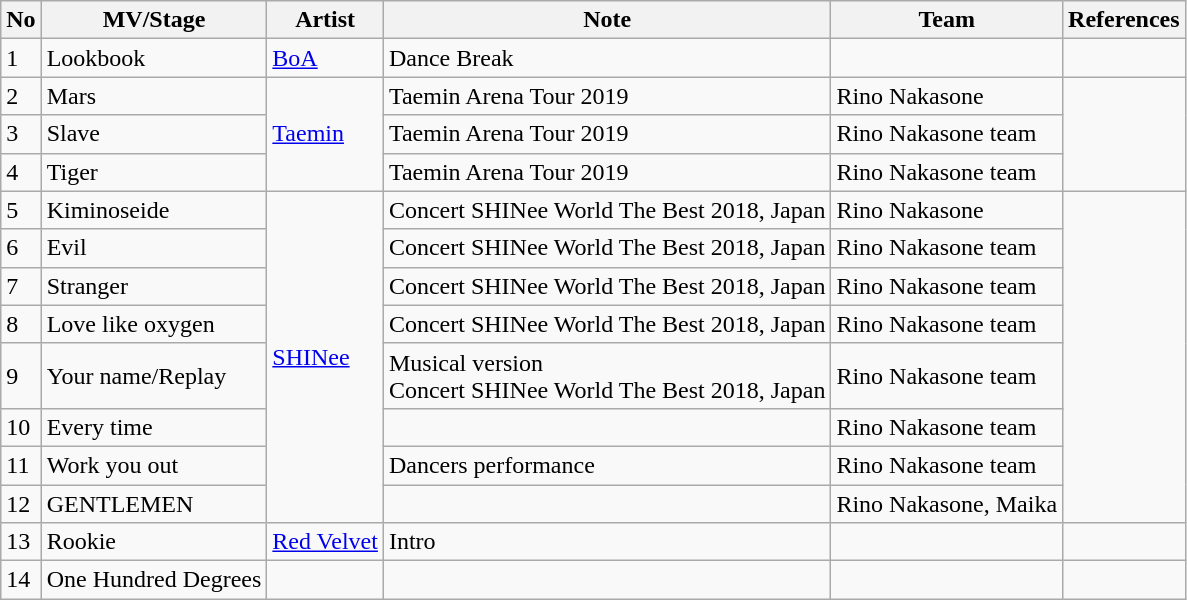<table class="wikitable sortable">
<tr>
<th>No</th>
<th>MV/Stage</th>
<th>Artist</th>
<th>Note</th>
<th>Team</th>
<th>References</th>
</tr>
<tr>
<td>1</td>
<td>Lookbook</td>
<td><a href='#'>BoA</a></td>
<td>Dance Break</td>
<td></td>
<td></td>
</tr>
<tr>
<td>2</td>
<td>Mars</td>
<td rowspan="3"><a href='#'>Taemin</a></td>
<td>Taemin Arena Tour 2019</td>
<td>Rino Nakasone</td>
<td rowspan="3"></td>
</tr>
<tr>
<td>3</td>
<td>Slave</td>
<td>Taemin Arena Tour 2019</td>
<td>Rino Nakasone team</td>
</tr>
<tr>
<td>4</td>
<td>Tiger</td>
<td>Taemin Arena Tour 2019</td>
<td>Rino Nakasone team</td>
</tr>
<tr>
<td>5</td>
<td>Kiminoseide</td>
<td rowspan="8"><a href='#'>SHINee</a></td>
<td>Concert SHINee World The Best 2018, Japan</td>
<td>Rino Nakasone</td>
<td rowspan="8"></td>
</tr>
<tr>
<td>6</td>
<td>Evil</td>
<td>Concert SHINee World The Best 2018, Japan</td>
<td>Rino Nakasone team</td>
</tr>
<tr>
<td>7</td>
<td>Stranger</td>
<td>Concert SHINee World The Best 2018, Japan</td>
<td>Rino Nakasone team</td>
</tr>
<tr>
<td>8</td>
<td>Love like oxygen</td>
<td>Concert SHINee World The Best 2018, Japan</td>
<td>Rino Nakasone team</td>
</tr>
<tr>
<td>9</td>
<td>Your name/Replay</td>
<td>Musical version<br>Concert SHINee World The Best 2018, Japan</td>
<td>Rino Nakasone team</td>
</tr>
<tr>
<td>10</td>
<td>Every time</td>
<td></td>
<td>Rino Nakasone team</td>
</tr>
<tr>
<td>11</td>
<td>Work you out</td>
<td>Dancers performance</td>
<td>Rino Nakasone team</td>
</tr>
<tr>
<td>12</td>
<td>GENTLEMEN</td>
<td></td>
<td>Rino Nakasone, Maika</td>
</tr>
<tr>
<td>13</td>
<td>Rookie</td>
<td><a href='#'>Red Velvet</a></td>
<td>Intro</td>
<td></td>
<td></td>
</tr>
<tr>
<td>14</td>
<td>One Hundred Degrees</td>
<td></td>
<td></td>
<td></td>
<td></td>
</tr>
</table>
